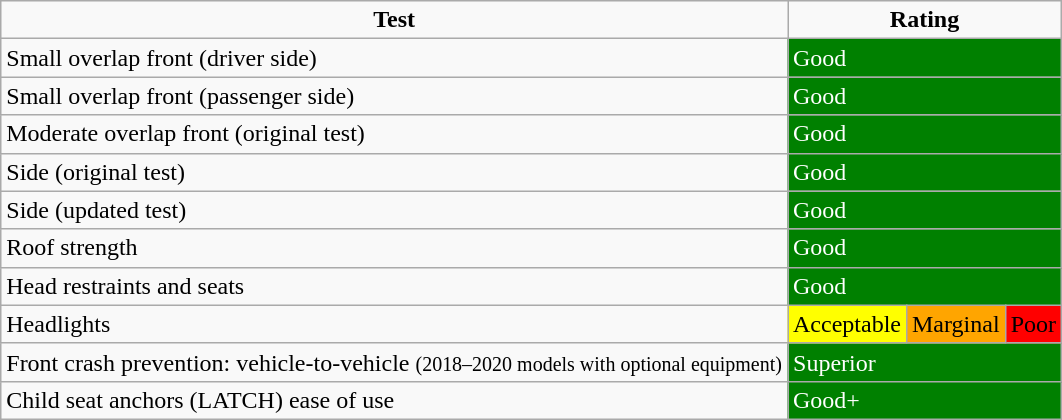<table class="wikitable">
<tr>
<td style="text-align:center;"><strong>Test</strong></td>
<td colspan="3" style="text-align:center;"><strong>Rating</strong></td>
</tr>
<tr>
<td>Small overlap front (driver side)</td>
<td colspan="3" style="color:white; background:green">Good</td>
</tr>
<tr>
<td>Small overlap front (passenger side)</td>
<td colspan="3" style="color:white; background:green">Good</td>
</tr>
<tr>
<td>Moderate overlap front (original test)</td>
<td colspan="3" style="color:white; background:green">Good</td>
</tr>
<tr>
<td>Side (original test)</td>
<td colspan="3" style="color:white; background:green">Good</td>
</tr>
<tr>
<td>Side (updated test)</td>
<td colspan="3" style="color:white; background:green">Good</td>
</tr>
<tr>
<td>Roof strength</td>
<td colspan="3" style="color:white; background:green">Good</td>
</tr>
<tr>
<td>Head restraints and seats</td>
<td colspan="3" style="color:white; background:green">Good</td>
</tr>
<tr>
<td>Headlights</td>
<td style="background: yellow">Acceptable</td>
<td style="background: orange">Marginal</td>
<td style="background: red">Poor</td>
</tr>
<tr>
<td>Front crash prevention: vehicle-to-vehicle <small>(2018–2020 models with optional equipment)</small></td>
<td colspan="3" style="color:white; background:green">Superior</td>
</tr>
<tr>
<td>Child seat anchors (LATCH) ease of use</td>
<td colspan="3" style="color:white; background:green">Good+</td>
</tr>
</table>
